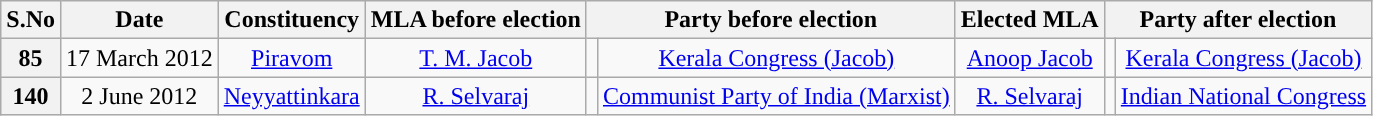<table class="wikitable sortable" style="text-align:center;">
<tr>
<th>S.No</th>
<th>Date</th>
<th>Constituency</th>
<th>MLA before election</th>
<th colspan="2">Party before election</th>
<th>Elected MLA</th>
<th colspan="2">Party after election</th>
</tr>
<tr>
<th>85</th>
<td>17 March 2012</td>
<td><a href='#'>Piravom</a></td>
<td><a href='#'>T. M. Jacob</a></td>
<td></td>
<td><a href='#'>Kerala Congress (Jacob)</a></td>
<td><a href='#'>Anoop Jacob</a></td>
<td></td>
<td><a href='#'>Kerala Congress (Jacob)</a></td>
</tr>
<tr>
<th>140</th>
<td>2 June 2012</td>
<td><a href='#'>Neyyattinkara</a></td>
<td><a href='#'>R. Selvaraj</a></td>
<td></td>
<td><a href='#'>Communist Party of India (Marxist)</a></td>
<td><a href='#'>R. Selvaraj</a></td>
<td></td>
<td><a href='#'>Indian National Congress</a></td>
</tr>
</table>
